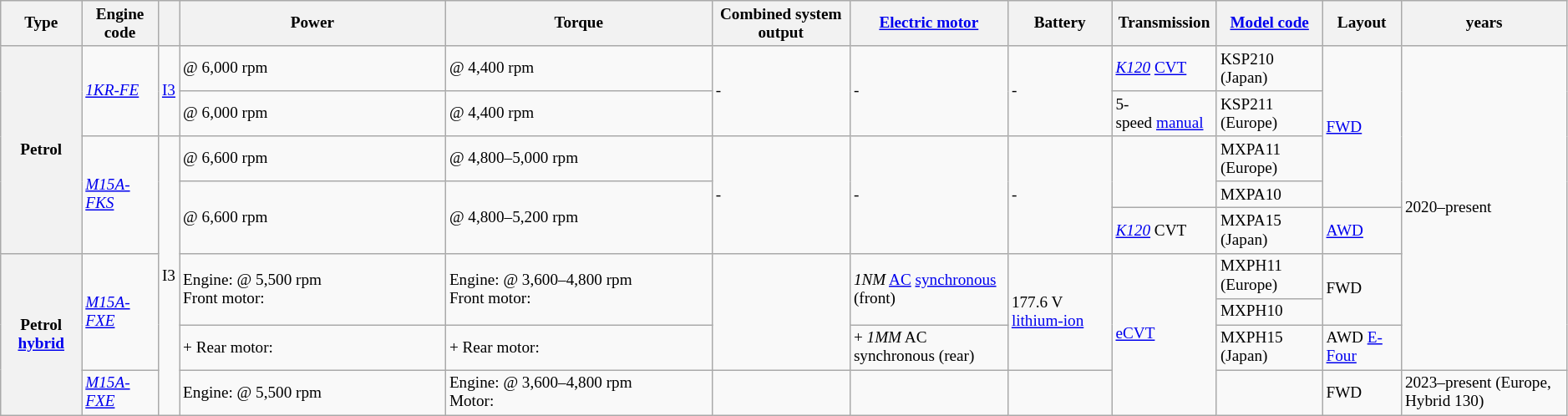<table class="wikitable" style="text-align:left; font-size:80%;">
<tr>
<th>Type</th>
<th>Engine code</th>
<th></th>
<th width="17%">Power</th>
<th width="17%">Torque</th>
<th>Combined system output</th>
<th><a href='#'>Electric motor</a></th>
<th>Battery</th>
<th>Transmission</th>
<th><a href='#'>Model code</a></th>
<th>Layout</th>
<th> years</th>
</tr>
<tr>
<th rowspan="5">Petrol</th>
<td rowspan="2"><em><a href='#'>1KR-FE</a></em></td>
<td rowspan="2"> <a href='#'>I3</a></td>
<td> @ 6,000 rpm</td>
<td> @ 4,400 rpm</td>
<td rowspan="2">-</td>
<td rowspan="2">-</td>
<td rowspan="2">-</td>
<td><em><a href='#'>K120</a></em> <a href='#'>CVT</a></td>
<td>KSP210 (Japan)</td>
<td rowspan="4"><a href='#'>FWD</a></td>
<td rowspan="8">2020–present</td>
</tr>
<tr>
<td> @ 6,000 rpm</td>
<td> @ 4,400 rpm</td>
<td>5-speed <a href='#'>manual</a></td>
<td>KSP211 (Europe)</td>
</tr>
<tr>
<td rowspan="3"><em><a href='#'>M15A-FKS</a></em></td>
<td rowspan="7"> I3</td>
<td> @ 6,600 rpm</td>
<td> @ 4,800–5,000 rpm</td>
<td rowspan="3">-</td>
<td rowspan="3">-</td>
<td rowspan="3">-</td>
<td rowspan="2"></td>
<td>MXPA11 (Europe)</td>
</tr>
<tr>
<td rowspan="2"> @ 6,600 rpm</td>
<td rowspan="2"> @ 4,800–5,200 rpm</td>
<td>MXPA10</td>
</tr>
<tr>
<td><em><a href='#'>K120</a></em> CVT</td>
<td>MXPA15 (Japan)</td>
<td><a href='#'>AWD</a></td>
</tr>
<tr>
<th rowspan="4">Petrol <a href='#'>hybrid</a></th>
<td rowspan="3"><em><a href='#'>M15A-FXE</a></em></td>
<td rowspan="2">Engine:  @ 5,500 rpm<br>Front motor: </td>
<td rowspan="2">Engine:  @ 3,600–4,800 rpm<br>Front motor: </td>
<td rowspan="3"></td>
<td rowspan="2"><em>1NM</em> <a href='#'>AC</a> <a href='#'>synchronous</a> (front)</td>
<td rowspan="3">177.6 V <a href='#'>lithium-ion</a></td>
<td rowspan="4"><a href='#'>eCVT</a></td>
<td>MXPH11 (Europe)</td>
<td rowspan="2">FWD</td>
</tr>
<tr>
<td>MXPH10</td>
</tr>
<tr>
<td>+ Rear motor: </td>
<td>+ Rear motor: </td>
<td>+ <em>1MM</em> AC synchronous (rear)</td>
<td>MXPH15 (Japan)</td>
<td>AWD <a href='#'>E-Four</a></td>
</tr>
<tr>
<td><em><a href='#'>M15A-FXE</a></em></td>
<td>Engine:  @ 5,500 rpm<br></td>
<td>Engine:  @ 3,600–4,800 rpm<br>Motor: </td>
<td></td>
<td></td>
<td></td>
<td></td>
<td>FWD</td>
<td>2023–present (Europe, Hybrid 130)</td>
</tr>
</table>
